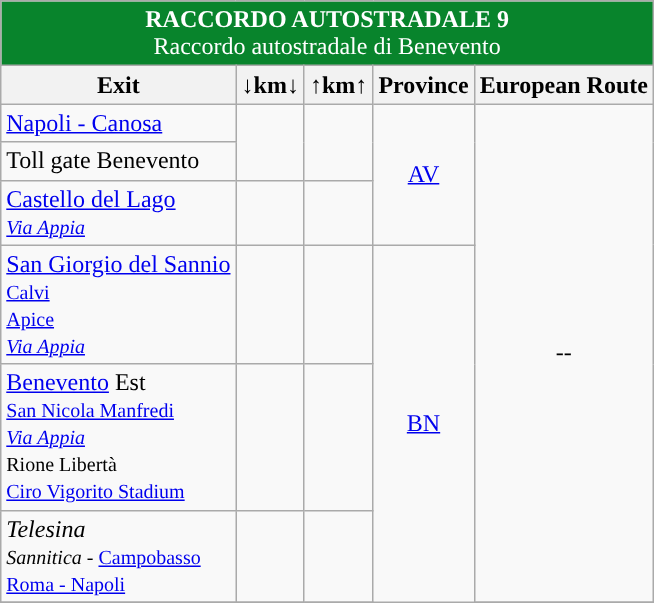<table class="wikitable" border="1">
<tr align="center" bgcolor="08842C" style="color: white;font-size:100%;">
<td colspan="6"><strong> RACCORDO AUTOSTRADALE 9</strong><br>Raccordo autostradale di Benevento</td>
</tr>
<tr>
<th style="text-align:center;"><strong>Exit</strong></th>
<th style="text-align:center;"><strong>↓km↓</strong></th>
<th style="text-align:center;"><strong>↑km↑</strong></th>
<th align="center"><strong>Province</strong></th>
<th align="center"><strong>European Route</strong></th>
</tr>
<tr>
<td>   <a href='#'>Napoli - Canosa</a></td>
<td rowspan="2" align="right"></td>
<td rowspan="2" align="right"></td>
<td align="center" rowspan=3><a href='#'>AV</a></td>
<td align="center" rowspan=6>--</td>
</tr>
<tr>
<td> Toll gate Benevento</td>
</tr>
<tr>
<td> <a href='#'>Castello del Lago</a><br><small> <em><a href='#'>Via Appia</a></em> </small></td>
<td align="right"></td>
<td align="right"></td>
</tr>
<tr>
<td> <a href='#'>San Giorgio del Sannio</a><br><small><a href='#'>Calvi</a><br><a href='#'>Apice</a><br> <em><a href='#'>Via Appia</a></em></small></td>
<td align="right"></td>
<td align="right"></td>
<td align="center" rowspan=5><a href='#'>BN</a></td>
</tr>
<tr>
<td> <a href='#'>Benevento</a> Est<br><small><a href='#'>San Nicola Manfredi</a><br> <em><a href='#'>Via Appia</a></em><br>Rione Libertà<br> <a href='#'>Ciro Vigorito Stadium</a> </small></td>
<td align="right"></td>
<td align="right"></td>
</tr>
<tr>
<td>   <em>Telesina</em><br><small> <em>Sannitica</em> - <a href='#'>Campobasso</a><br>  <a href='#'>Roma - Napoli</a></small></td>
<td align="right"></td>
<td align="right"></td>
</tr>
<tr>
</tr>
</table>
